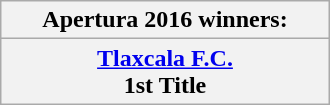<table class="wikitable" style="margin: 0 auto; width: 220px;">
<tr>
<th>Apertura 2016 winners:</th>
</tr>
<tr>
<th align="center"><a href='#'>Tlaxcala F.C.</a><br>1st Title</th>
</tr>
</table>
